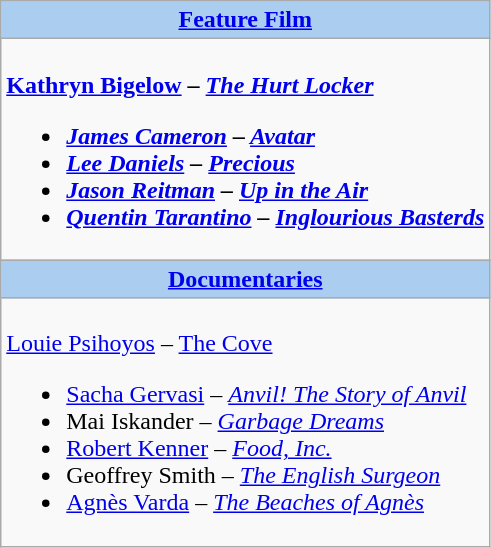<table class=wikitable style="width="100%">
<tr>
<th colspan="2" style="background:#abcdef;"><a href='#'>Feature Film</a></th>
</tr>
<tr>
<td colspan="2" style="vertical-align:top;"><br><strong><a href='#'>Kathryn Bigelow</a> – <em><a href='#'>The Hurt Locker</a><strong><em><ul><li><a href='#'>James Cameron</a> – </em><a href='#'>Avatar</a><em></li><li><a href='#'>Lee Daniels</a> – </em><a href='#'>Precious</a><em></li><li><a href='#'>Jason Reitman</a> – </em><a href='#'>Up in the Air</a><em></li><li><a href='#'>Quentin Tarantino</a> – </em><a href='#'>Inglourious Basterds</a><em></li></ul></td>
</tr>
<tr>
<th colspan="2" style="background:#abcdef;"><a href='#'>Documentaries</a></th>
</tr>
<tr>
<td colspan="2" style="vertical-align:top;"><br></strong><a href='#'>Louie Psihoyos</a> – </em><a href='#'>The Cove</a></em></strong><ul><li><a href='#'>Sacha Gervasi</a> – <em><a href='#'>Anvil! The Story of Anvil</a></em></li><li>Mai Iskander – <em><a href='#'>Garbage Dreams</a></em></li><li><a href='#'>Robert Kenner</a> – <em><a href='#'>Food, Inc.</a></em></li><li>Geoffrey Smith – <em><a href='#'>The English Surgeon</a></em></li><li><a href='#'>Agnès Varda</a> – <em><a href='#'>The Beaches of Agnès</a></em></li></ul></td>
</tr>
</table>
